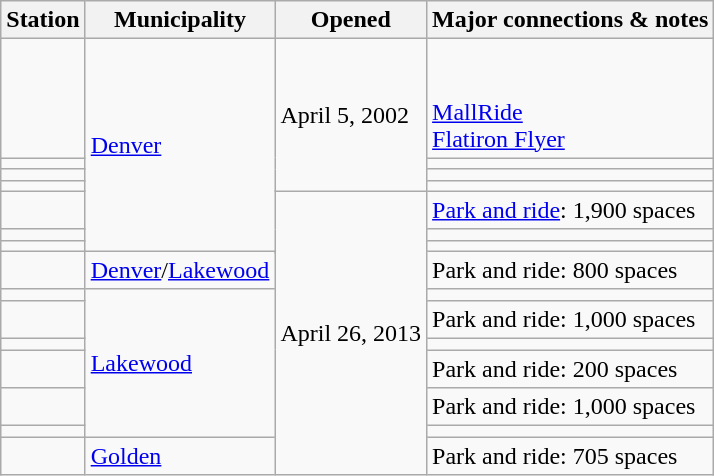<table class="wikitable">
<tr>
<th>Station</th>
<th>Municipality</th>
<th>Opened</th>
<th>Major connections & notes</th>
</tr>
<tr>
<td></td>
<td rowspan="8"><a href='#'>Denver</a></td>
<td rowspan="4">April 5, 2002</td>
<td> <br><br> <a href='#'>MallRide</a><br> <a href='#'>Flatiron Flyer</a></td>
</tr>
<tr>
<td></td>
<td> </td>
</tr>
<tr>
<td></td>
<td> </td>
</tr>
<tr>
<td></td>
<td> </td>
</tr>
<tr>
<td></td>
<td rowspan="12">April 26, 2013</td>
<td><a href='#'>Park and ride</a>: 1,900 spaces</td>
</tr>
<tr>
<td></td>
<td></td>
</tr>
<tr>
<td></td>
<td></td>
</tr>
<tr>
<td rowspan="2"></td>
<td rowspan="2">Park and ride: 800 spaces</td>
</tr>
<tr>
<td><a href='#'>Denver</a>/<a href='#'>Lakewood</a></td>
</tr>
<tr>
<td></td>
<td rowspan="6"><a href='#'>Lakewood</a></td>
<td></td>
</tr>
<tr>
<td></td>
<td>Park and ride: 1,000 spaces</td>
</tr>
<tr>
<td></td>
<td></td>
</tr>
<tr>
<td></td>
<td>Park and ride: 200 spaces</td>
</tr>
<tr>
<td></td>
<td>Park and ride: 1,000 spaces</td>
</tr>
<tr>
<td></td>
<td></td>
</tr>
<tr>
<td></td>
<td><a href='#'>Golden</a></td>
<td>Park and ride: 705 spaces</td>
</tr>
</table>
